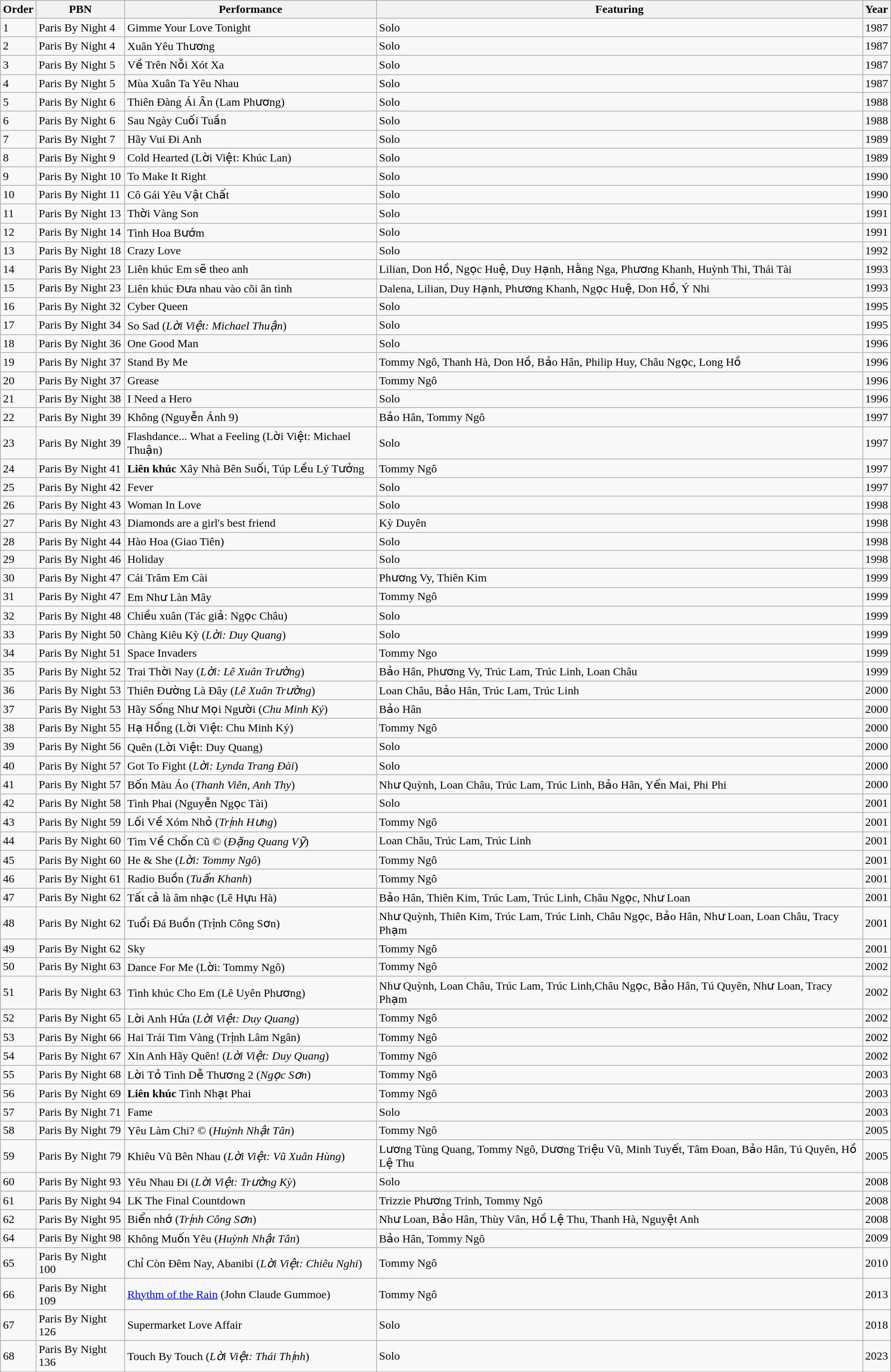<table class="wikitable">
<tr>
<th>Order</th>
<th>PBN</th>
<th>Performance</th>
<th>Featuring</th>
<th>Year</th>
</tr>
<tr>
<td>1</td>
<td>Paris By Night 4</td>
<td>Gimme Your Love Tonight</td>
<td>Solo</td>
<td>1987</td>
</tr>
<tr>
<td>2</td>
<td>Paris By Night 4</td>
<td>Xuân Yêu Thương</td>
<td>Solo</td>
<td>1987</td>
</tr>
<tr>
<td>3</td>
<td>Paris By Night 5</td>
<td>Về Trên Nỗi Xót Xa</td>
<td>Solo</td>
<td>1987</td>
</tr>
<tr>
<td>4</td>
<td>Paris By Night 5</td>
<td>Mùa Xuân Ta Yêu Nhau</td>
<td>Solo</td>
<td>1987</td>
</tr>
<tr>
<td>5</td>
<td>Paris By Night 6</td>
<td>Thiên Đàng Ái Ân (Lam Phương)</td>
<td>Solo</td>
<td>1988</td>
</tr>
<tr>
<td>6</td>
<td>Paris By Night 6</td>
<td>Sau Ngày Cuối Tuần</td>
<td>Solo</td>
<td>1988</td>
</tr>
<tr>
<td>7</td>
<td>Paris By Night 7</td>
<td>Hãy Vui Đi Anh</td>
<td>Solo</td>
<td>1989</td>
</tr>
<tr>
<td>8</td>
<td>Paris By Night 9</td>
<td>Cold Hearted (Lời Việt: Khúc Lan)</td>
<td>Solo</td>
<td>1989</td>
</tr>
<tr>
<td>9</td>
<td>Paris By Night 10</td>
<td>To Make It Right</td>
<td>Solo</td>
<td>1990</td>
</tr>
<tr>
<td>10</td>
<td>Paris By Night 11</td>
<td>Cô Gái Yêu Vật Chất</td>
<td>Solo</td>
<td>1990</td>
</tr>
<tr>
<td>11</td>
<td>Paris By Night 13</td>
<td>Thời Vàng Son</td>
<td>Solo</td>
<td>1991</td>
</tr>
<tr>
<td>12</td>
<td>Paris By Night 14</td>
<td>Tình Hoa Bướm</td>
<td>Solo</td>
<td>1991</td>
</tr>
<tr>
<td>13</td>
<td>Paris By Night 18</td>
<td>Crazy Love</td>
<td>Solo</td>
<td>1992</td>
</tr>
<tr>
<td>14</td>
<td>Paris By Night 23</td>
<td>Liên khúc Em sẽ theo anh</td>
<td>Lilian, Don Hồ, Ngọc Huệ, Duy Hạnh, Hằng Nga, Phương Khanh, Huỳnh Thi, Thái Tài</td>
<td>1993</td>
</tr>
<tr>
<td>15</td>
<td>Paris By Night 23</td>
<td>Liên khúc Ðưa nhau vào cõi ân tình</td>
<td>Dalena, Lilian, Duy Hạnh, Phương Khanh, Ngọc Huệ, Don Hồ, Ý Nhi</td>
<td>1993</td>
</tr>
<tr>
<td>16</td>
<td>Paris By Night 32</td>
<td>Cyber Queen</td>
<td>Solo</td>
<td>1995</td>
</tr>
<tr>
<td>17</td>
<td>Paris By Night 34</td>
<td>So Sad (<em>Lời Việt: Michael Thuận</em>)</td>
<td>Solo</td>
<td>1995</td>
</tr>
<tr>
<td>18</td>
<td>Paris By Night 36</td>
<td>One Good Man</td>
<td>Solo</td>
<td>1996</td>
</tr>
<tr>
<td>19</td>
<td>Paris By Night 37</td>
<td>Stand By Me</td>
<td>Tommy Ngô, Thanh Hà, Don Hồ, Bảo Hân, Philip Huy, Châu Ngọc, Long Hồ</td>
<td>1996</td>
</tr>
<tr>
<td>20</td>
<td>Paris By Night 37</td>
<td>Grease</td>
<td>Tommy Ngô</td>
<td>1996</td>
</tr>
<tr>
<td>21</td>
<td>Paris By Night 38</td>
<td>I Need a Hero</td>
<td>Solo</td>
<td>1996</td>
</tr>
<tr>
<td>22</td>
<td>Paris By Night 39</td>
<td>Không (Nguyễn Ánh 9)</td>
<td>Bảo Hân, Tommy Ngô</td>
<td>1997</td>
</tr>
<tr>
<td>23</td>
<td>Paris By Night 39</td>
<td>Flashdance... What a Feeling (Lời Việt: Michael Thuận)</td>
<td>Solo</td>
<td>1997</td>
</tr>
<tr>
<td>24</td>
<td>Paris By Night 41</td>
<td><strong>Liên khúc</strong> Xây Nhà Bên Suối, Túp Lều Lý Tưởng</td>
<td>Tommy Ngô</td>
<td>1997</td>
</tr>
<tr>
<td>25</td>
<td>Paris By Night 42</td>
<td>Fever</td>
<td>Solo</td>
<td>1997</td>
</tr>
<tr>
<td>26</td>
<td>Paris By Night 43</td>
<td>Woman In Love</td>
<td>Solo</td>
<td>1998</td>
</tr>
<tr>
<td>27</td>
<td>Paris By Night 43</td>
<td>Diamonds are a girl's best friend</td>
<td>Kỳ Duyên</td>
<td>1998</td>
</tr>
<tr>
<td>28</td>
<td>Paris By Night 44</td>
<td>Hào Hoa (Giao Tiên)</td>
<td>Solo</td>
<td>1998</td>
</tr>
<tr>
<td>29</td>
<td>Paris By Night 46</td>
<td>Holiday</td>
<td>Solo</td>
<td>1998</td>
</tr>
<tr>
<td>30</td>
<td>Paris By Night 47</td>
<td>Cái Trâm Em Cài</td>
<td>Phương Vy, Thiên Kim</td>
<td>1999</td>
</tr>
<tr>
<td>31</td>
<td>Paris By Night 47</td>
<td>Em Như Làn Mây</td>
<td>Tommy Ngô</td>
<td>1999</td>
</tr>
<tr>
<td>32</td>
<td>Paris By Night 48</td>
<td>Chiều xuân (Tác giả: Ngọc Châu)</td>
<td>Solo</td>
<td>1999</td>
</tr>
<tr>
<td>33</td>
<td>Paris By Night 50</td>
<td>Chàng Kiêu Kỳ (<em>Lời: Duy Quang</em>)</td>
<td>Solo</td>
<td>1999</td>
</tr>
<tr>
<td>34</td>
<td>Paris By Night 51</td>
<td>Space Invaders</td>
<td>Tommy Ngo</td>
<td>1999</td>
</tr>
<tr>
<td>35</td>
<td>Paris By Night 52</td>
<td>Trai Thời Nay (<em>Lời: Lê Xuân Trường</em>)</td>
<td>Bảo Hân, Phương Vy, Trúc Lam, Trúc Linh, Loan Châu</td>
<td>1999</td>
</tr>
<tr>
<td>36</td>
<td>Paris By Night 53</td>
<td>Thiên Đường Là Đây (<em>Lê Xuân Trường</em>)</td>
<td>Loan Châu, Bảo Hân, Trúc Lam, Trúc Linh</td>
<td>2000</td>
</tr>
<tr>
<td>37</td>
<td>Paris By Night 53</td>
<td>Hãy Sống Như Mọi Người (<em>Chu Minh Ký</em>)</td>
<td>Bảo Hân</td>
<td>2000</td>
</tr>
<tr>
<td>38</td>
<td>Paris By Night 55</td>
<td>Hạ Hồng (Lời Việt: Chu Minh Ký)</td>
<td>Tommy Ngô</td>
<td>2000</td>
</tr>
<tr>
<td>39</td>
<td>Paris By Night 56</td>
<td>Quên (Lời Việt: Duy Quang)</td>
<td>Solo</td>
<td>2000</td>
</tr>
<tr>
<td>40</td>
<td>Paris By Night 57</td>
<td>Got To Fight (<em>Lời: Lynda Trang Đài</em>)</td>
<td>Solo</td>
<td>2000</td>
</tr>
<tr>
<td>41</td>
<td>Paris By Night 57</td>
<td>Bốn Màu Áo (<em>Thanh Viên, Anh Thy</em>)</td>
<td>Như Quỳnh, Loan Châu, Trúc Lam, Trúc Linh, Bảo Hân, Yến Mai, Phi Phi</td>
<td>2000</td>
</tr>
<tr>
<td>42</td>
<td>Paris By Night 58</td>
<td>Tình Phai (Nguyễn Ngọc Tài)</td>
<td>Solo</td>
<td>2001</td>
</tr>
<tr>
<td>43</td>
<td>Paris By Night 59</td>
<td>Lối Về Xóm Nhỏ (<em>Trịnh Hưng</em>)</td>
<td>Tommy Ngô</td>
<td>2001</td>
</tr>
<tr>
<td>44</td>
<td>Paris By Night 60</td>
<td>Tìm Về Chốn Cũ © (<em>Đặng Quang Vỹ</em>)</td>
<td>Loan Châu, Trúc Lam, Trúc Linh</td>
<td>2001</td>
</tr>
<tr>
<td>45</td>
<td>Paris By Night 60</td>
<td>He & She (<em>Lời: Tommy Ngô</em>)</td>
<td>Tommy Ngô</td>
<td>2001</td>
</tr>
<tr>
<td>46</td>
<td>Paris By Night 61</td>
<td>Radio Buồn (<em>Tuấn Khanh</em>)</td>
<td>Tommy Ngô</td>
<td>2001</td>
</tr>
<tr>
<td>47</td>
<td>Paris By Night 62</td>
<td>Tất cả là âm nhạc (Lê Hựu Hà)</td>
<td>Bảo Hân, Thiên Kim, Trúc Lam, Trúc Linh, Châu Ngọc, Như Loan</td>
<td>2001</td>
</tr>
<tr>
<td>48</td>
<td>Paris By Night 62</td>
<td>Tuổi Đá Buồn (Trịnh Công Sơn)</td>
<td>Như Quỳnh, Thiên Kim, Trúc Lam, Trúc Linh, Châu Ngọc, Bảo Hân, Như Loan, Loan Châu, Tracy Phạm</td>
<td>2001</td>
</tr>
<tr>
<td>49</td>
<td>Paris By Night 62</td>
<td>Sky</td>
<td>Tommy Ngô</td>
<td>2001</td>
</tr>
<tr>
<td>50</td>
<td>Paris By Night 63</td>
<td>Dance For Me (Lời: Tommy Ngô)</td>
<td>Tommy Ngô</td>
<td>2002</td>
</tr>
<tr>
<td>51</td>
<td>Paris By Night 63</td>
<td>Tình khúc Cho Em (Lê Uyên Phương)</td>
<td>Như Quỳnh, Loan Châu, Trúc Lam, Trúc Linh,Châu Ngọc, Bảo Hân, Tú Quyên, Như Loan, Tracy Phạm</td>
<td>2002</td>
</tr>
<tr>
<td>52</td>
<td>Paris By Night 65</td>
<td>Lời Anh Hứa (<em>Lời Việt: Duy Quang</em>)</td>
<td>Tommy Ngô</td>
<td>2002</td>
</tr>
<tr>
<td>53</td>
<td>Paris By Night 66</td>
<td>Hai Trái Tim Vàng (Trịnh Lâm Ngân)</td>
<td>Tommy Ngô</td>
<td>2002</td>
</tr>
<tr>
<td>54</td>
<td>Paris By Night 67</td>
<td>Xin Anh Hãy Quên! (<em>Lời Việt: Duy Quang</em>)</td>
<td>Tommy Ngô</td>
<td>2002</td>
</tr>
<tr>
<td>55</td>
<td>Paris By Night 68</td>
<td>Lời Tỏ Tình Dễ Thương 2 (<em>Ngọc Sơn</em>)</td>
<td>Tommy Ngô</td>
<td>2003</td>
</tr>
<tr>
<td>56</td>
<td>Paris By Night 69</td>
<td><strong>Liên khúc</strong> Tình Nhạt Phai</td>
<td>Tommy Ngô</td>
<td>2003</td>
</tr>
<tr>
<td>57</td>
<td>Paris By Night 71</td>
<td>Fame</td>
<td>Solo</td>
<td>2003</td>
</tr>
<tr>
<td>58</td>
<td>Paris By Night 79</td>
<td>Yêu Làm Chi? © (<em>Huỳnh Nhật Tân</em>)</td>
<td>Tommy Ngô</td>
<td>2005</td>
</tr>
<tr>
<td>59</td>
<td>Paris By Night 79</td>
<td>Khiêu Vũ Bên Nhau (<em>Lời Việt: Vũ Xuân Hùng</em>)</td>
<td>Lương Tùng Quang, Tommy Ngô, Dương Triệu Vũ, Minh Tuyết, Tâm Đoan, Bảo Hân, Tú Quyên, Hồ Lệ Thu</td>
<td>2005</td>
</tr>
<tr>
<td>60</td>
<td>Paris By Night 93</td>
<td>Yêu Nhau Đi (<em>Lời Việt: Trường Kỳ</em>)</td>
<td>Solo</td>
<td>2008</td>
</tr>
<tr>
<td>61</td>
<td>Paris By Night 94</td>
<td>LK The Final Countdown</td>
<td>Trizzie Phương Trinh, Tommy Ngô</td>
<td>2008</td>
</tr>
<tr>
<td>62</td>
<td>Paris By Night 95</td>
<td>Biển nhớ (<em>Trịnh Công Sơn</em>)</td>
<td>Như Loan, Bảo Hân, Thùy Vân, Hồ Lệ Thu, Thanh Hà, Nguyệt Anh</td>
<td>2008</td>
</tr>
<tr>
<td>64</td>
<td>Paris By Night 98</td>
<td>Không Muốn Yêu (<em>Huỳnh Nhật Tân</em>)</td>
<td>Bảo Hân, Tommy Ngô</td>
<td>2009</td>
</tr>
<tr>
<td>65</td>
<td>Paris By Night 100</td>
<td>Chỉ Còn Đêm Nay, Abanibi (<em>Lời Việt: Chiêu Nghi</em>)</td>
<td>Tommy Ngô</td>
<td>2010</td>
</tr>
<tr>
<td>66</td>
<td>Paris By Night 109</td>
<td><a href='#'>Rhythm of the Rain</a> (John Claude Gummoe)</td>
<td>Tommy Ngô</td>
<td>2013</td>
</tr>
<tr>
<td>67</td>
<td>Paris By Night 126</td>
<td>Supermarket Love Affair</td>
<td>Solo</td>
<td>2018</td>
</tr>
<tr>
<td>68</td>
<td>Paris By Night 136</td>
<td>Touch By Touch (<em>Lời Việt: Thái Thịnh</em>)</td>
<td>Solo</td>
<td>2023</td>
</tr>
</table>
